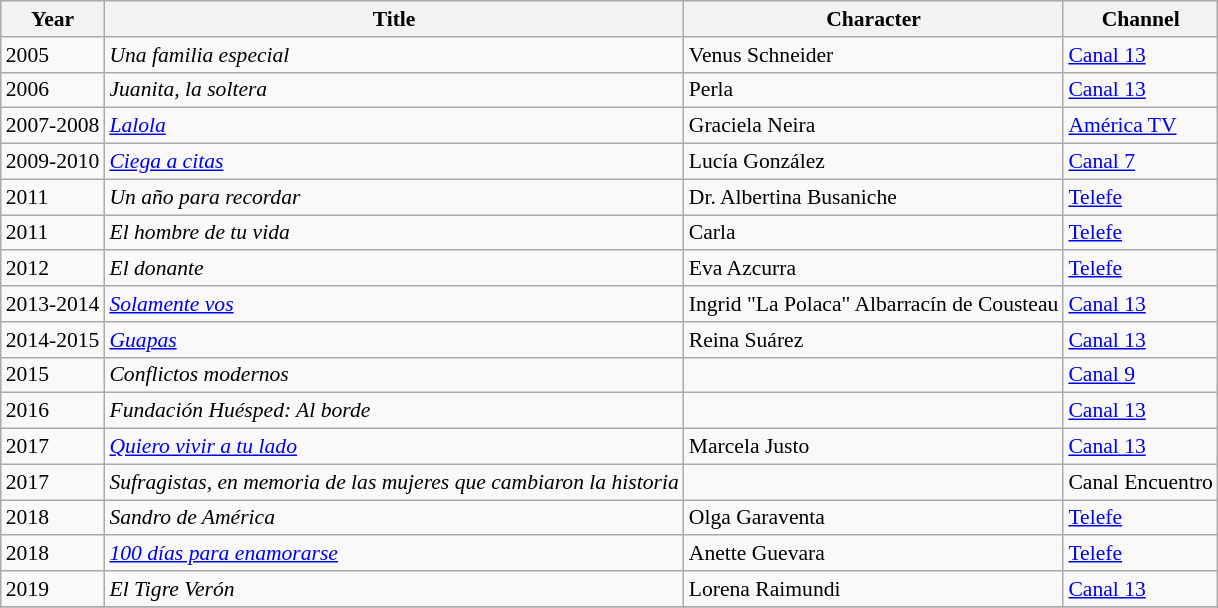<table class="wikitable" style="font-size: 90%;">
<tr>
<th>Year</th>
<th>Title</th>
<th>Character</th>
<th>Channel</th>
</tr>
<tr>
<td>2005</td>
<td><em>Una familia especial</em></td>
<td>Venus Schneider</td>
<td><a href='#'>Canal 13</a></td>
</tr>
<tr>
<td>2006</td>
<td><em>Juanita, la soltera</em></td>
<td>Perla</td>
<td><a href='#'>Canal 13</a></td>
</tr>
<tr>
<td>2007-2008</td>
<td><em><a href='#'>Lalola</a></em></td>
<td>Graciela Neira</td>
<td><a href='#'>América TV</a></td>
</tr>
<tr>
<td>2009-2010</td>
<td><em><a href='#'>Ciega a citas</a></em></td>
<td>Lucía González</td>
<td><a href='#'>Canal 7</a></td>
</tr>
<tr>
<td>2011</td>
<td><em>Un año para recordar</em></td>
<td>Dr. Albertina Busaniche</td>
<td><a href='#'>Telefe</a></td>
</tr>
<tr>
<td>2011</td>
<td><em>El hombre de tu vida</em></td>
<td>Carla</td>
<td><a href='#'>Telefe</a></td>
</tr>
<tr>
<td>2012</td>
<td><em>El donante</em></td>
<td>Eva Azcurra</td>
<td><a href='#'>Telefe</a></td>
</tr>
<tr>
<td>2013-2014</td>
<td><em><a href='#'>Solamente vos</a></em></td>
<td>Ingrid "La Polaca" Albarracín de Cousteau</td>
<td><a href='#'>Canal 13</a></td>
</tr>
<tr>
<td>2014-2015</td>
<td><em><a href='#'>Guapas</a></em></td>
<td>Reina Suárez</td>
<td><a href='#'>Canal 13</a></td>
</tr>
<tr>
<td>2015</td>
<td><em>Conflictos modernos</em></td>
<td></td>
<td><a href='#'>Canal 9</a></td>
</tr>
<tr>
<td>2016</td>
<td><em>Fundación Huésped: Al borde</em></td>
<td></td>
<td><a href='#'>Canal 13</a></td>
</tr>
<tr>
<td>2017</td>
<td><em><a href='#'>Quiero vivir a tu lado</a></em></td>
<td>Marcela Justo</td>
<td><a href='#'>Canal 13</a></td>
</tr>
<tr>
<td>2017</td>
<td><em>Sufragistas, en memoria de las mujeres que cambiaron la historia</em></td>
<td></td>
<td>Canal Encuentro</td>
</tr>
<tr>
<td>2018</td>
<td><em>Sandro de América</em></td>
<td>Olga Garaventa</td>
<td><a href='#'>Telefe</a></td>
</tr>
<tr>
<td>2018</td>
<td><em><a href='#'>100 días para enamorarse</a></em></td>
<td>Anette Guevara</td>
<td><a href='#'>Telefe</a></td>
</tr>
<tr>
<td>2019</td>
<td><em>El Tigre Verón</em></td>
<td>Lorena Raimundi</td>
<td><a href='#'>Canal 13</a></td>
</tr>
<tr>
</tr>
</table>
